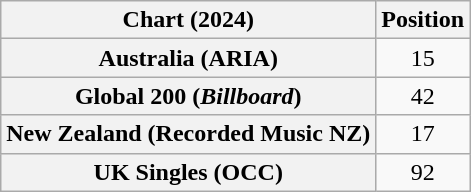<table class="wikitable sortable plainrowheaders" style="text-align:center">
<tr>
<th scope="col">Chart (2024)</th>
<th scope="col">Position</th>
</tr>
<tr>
<th scope="row">Australia (ARIA)</th>
<td>15</td>
</tr>
<tr>
<th scope="row">Global 200 (<em>Billboard</em>)</th>
<td>42</td>
</tr>
<tr>
<th scope="row">New Zealand (Recorded Music NZ)</th>
<td>17</td>
</tr>
<tr>
<th scope="row">UK Singles (OCC)</th>
<td>92</td>
</tr>
</table>
